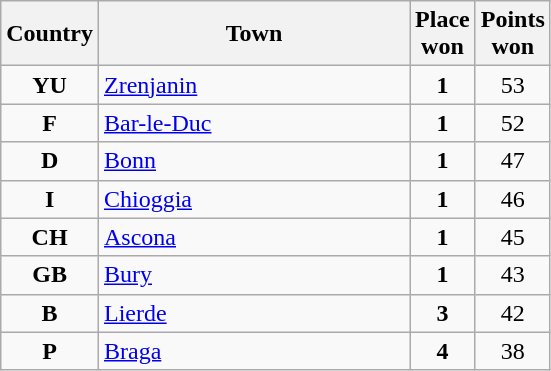<table class="wikitable">
<tr>
<th width="25">Country</th>
<th width="200">Town</th>
<th width="25">Place won</th>
<th width="25">Points won</th>
</tr>
<tr>
<td align="center"><strong>YU</strong></td>
<td align="left"><a href='#'>Zrenjanin</a></td>
<td align="center"><strong>1</strong></td>
<td align="center">53</td>
</tr>
<tr>
<td align="center"><strong>F</strong></td>
<td align="left"><a href='#'>Bar-le-Duc</a></td>
<td align="center"><strong>1</strong></td>
<td align="center">52</td>
</tr>
<tr>
<td align="center"><strong>D</strong></td>
<td align="left"><a href='#'>Bonn</a></td>
<td align="center"><strong>1</strong></td>
<td align="center">47</td>
</tr>
<tr>
<td align="center"><strong>I</strong></td>
<td align="left"><a href='#'>Chioggia</a></td>
<td align="center"><strong>1</strong></td>
<td align="center">46</td>
</tr>
<tr>
<td align="center"><strong>CH</strong></td>
<td align="left"><a href='#'>Ascona</a></td>
<td align="center"><strong>1</strong></td>
<td align="center">45</td>
</tr>
<tr>
<td align="center"><strong>GB</strong></td>
<td align="left"><a href='#'>Bury</a></td>
<td align="center"><strong>1</strong></td>
<td align="center">43</td>
</tr>
<tr>
<td align="center"><strong>B</strong></td>
<td align="left"><a href='#'>Lierde</a></td>
<td align="center"><strong>3</strong></td>
<td align="center">42</td>
</tr>
<tr>
<td align="center"><strong>P</strong></td>
<td align="left"><a href='#'>Braga</a></td>
<td align="center"><strong>4</strong></td>
<td align="center">38</td>
</tr>
</table>
